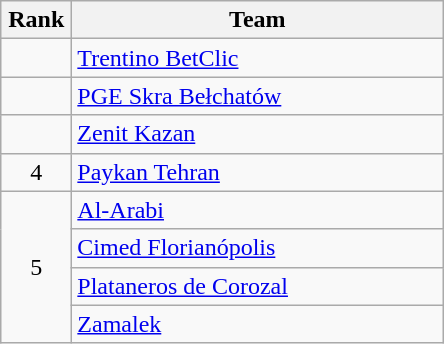<table class="wikitable" style="text-align:center;">
<tr>
<th width=40>Rank</th>
<th width=240>Team</th>
</tr>
<tr>
<td></td>
<td style="text-align:left;"> <a href='#'>Trentino BetClic</a></td>
</tr>
<tr>
<td></td>
<td style="text-align:left;"> <a href='#'>PGE Skra Bełchatów</a></td>
</tr>
<tr>
<td></td>
<td style="text-align:left;"> <a href='#'>Zenit Kazan</a></td>
</tr>
<tr>
<td>4</td>
<td style="text-align:left;"> <a href='#'>Paykan Tehran</a></td>
</tr>
<tr>
<td rowspan=4>5</td>
<td style="text-align:left;"> <a href='#'>Al-Arabi</a></td>
</tr>
<tr>
<td style="text-align:left;"> <a href='#'>Cimed Florianópolis</a></td>
</tr>
<tr>
<td style="text-align:left;"> <a href='#'>Plataneros de Corozal</a></td>
</tr>
<tr>
<td style="text-align:left;"> <a href='#'>Zamalek</a></td>
</tr>
</table>
